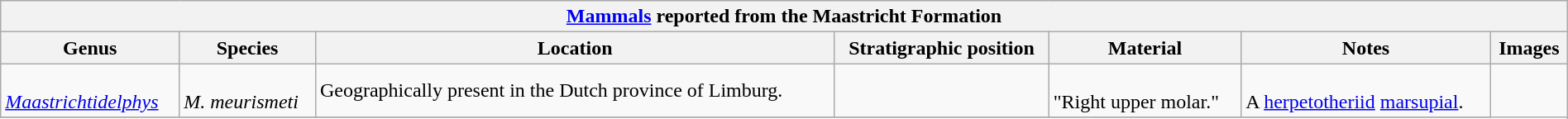<table class="wikitable" align="center" width="100%">
<tr>
<th colspan="7" align="center"><strong><a href='#'>Mammals</a> reported from the Maastricht Formation</strong></th>
</tr>
<tr>
<th>Genus</th>
<th>Species</th>
<th>Location</th>
<th>Stratigraphic position</th>
<th>Material</th>
<th>Notes</th>
<th>Images</th>
</tr>
<tr>
<td><br><em><a href='#'>Maastrichtidelphys</a></em></td>
<td><br><em>M. meurismeti</em></td>
<td>Geographically present in the Dutch province of Limburg.</td>
<td></td>
<td><br>"Right upper molar."</td>
<td><br>A <a href='#'>herpetotheriid</a> <a href='#'>marsupial</a>.</td>
<td rowspan="99"></td>
</tr>
<tr>
</tr>
</table>
